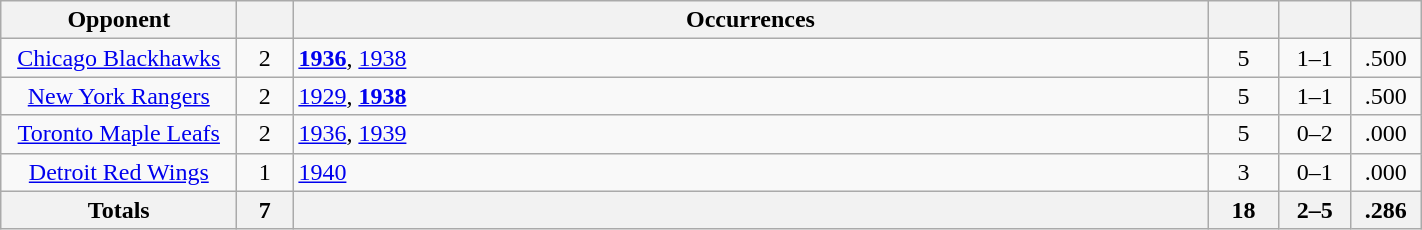<table class="wikitable sortable" style="text-align: center; width: 75%;">
<tr>
<th width="150">Opponent</th>
<th width="30"></th>
<th>Occurrences</th>
<th width="40"></th>
<th width="40"></th>
<th width="40"></th>
</tr>
<tr>
<td><a href='#'>Chicago Blackhawks</a></td>
<td>2</td>
<td align=left><strong><a href='#'>1936</a></strong>, <a href='#'>1938</a></td>
<td>5</td>
<td>1–1</td>
<td>.500</td>
</tr>
<tr>
<td><a href='#'>New York Rangers</a></td>
<td>2</td>
<td align=left><a href='#'>1929</a>, <strong><a href='#'>1938</a></strong></td>
<td>5</td>
<td>1–1</td>
<td>.500</td>
</tr>
<tr>
<td><a href='#'>Toronto Maple Leafs</a></td>
<td>2</td>
<td align=left><a href='#'>1936</a>, <a href='#'>1939</a></td>
<td>5</td>
<td>0–2</td>
<td>.000</td>
</tr>
<tr>
<td><a href='#'>Detroit Red Wings</a></td>
<td>1</td>
<td align=left><a href='#'>1940</a></td>
<td>3</td>
<td>0–1</td>
<td>.000</td>
</tr>
<tr>
<th width="150">Totals</th>
<th width="30">7</th>
<th></th>
<th width="40">18</th>
<th width="40">2–5</th>
<th width="40">.286</th>
</tr>
</table>
